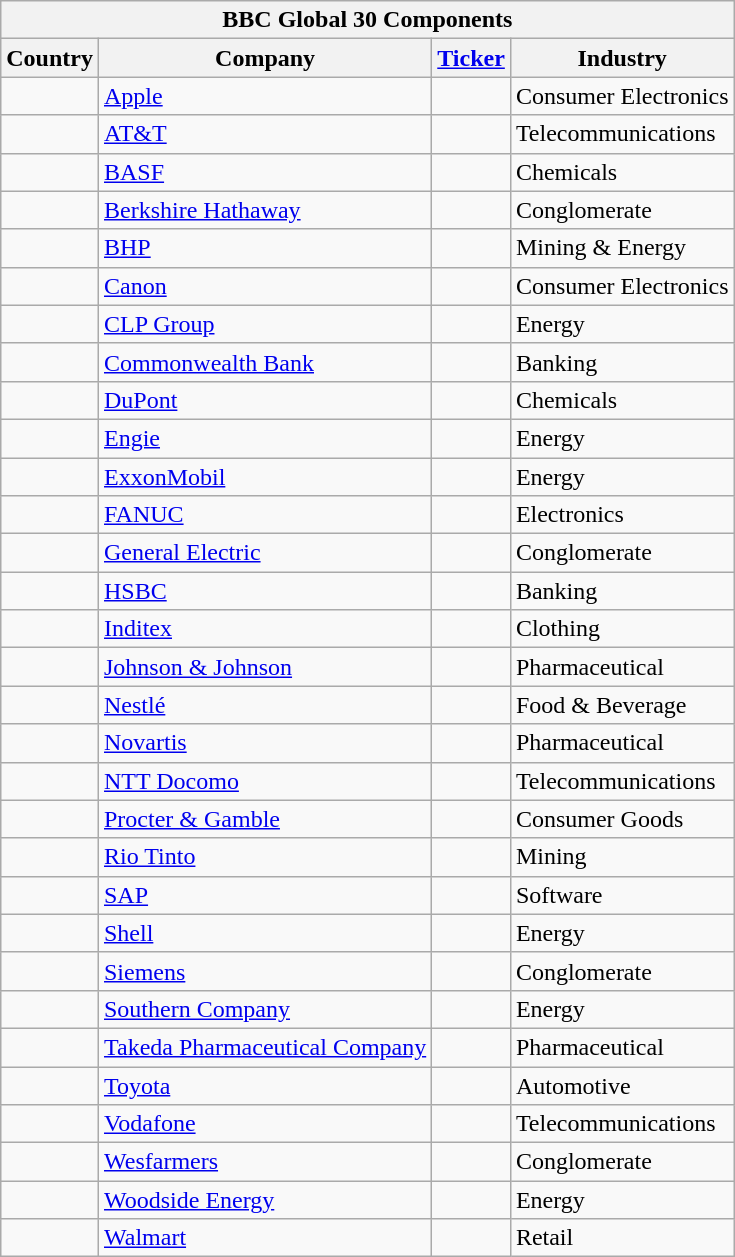<table class="wikitable sortable" border="1">
<tr>
<th colspan="4">BBC Global 30 Components</th>
</tr>
<tr>
<th>Country</th>
<th>Company</th>
<th><a href='#'>Ticker</a></th>
<th>Industry</th>
</tr>
<tr>
<td></td>
<td><a href='#'>Apple</a></td>
<td></td>
<td>Consumer Electronics</td>
</tr>
<tr>
<td></td>
<td><a href='#'>AT&T</a></td>
<td></td>
<td>Telecommunications</td>
</tr>
<tr>
<td></td>
<td><a href='#'>BASF</a></td>
<td></td>
<td>Chemicals</td>
</tr>
<tr>
<td></td>
<td><a href='#'>Berkshire Hathaway</a></td>
<td></td>
<td>Conglomerate</td>
</tr>
<tr>
<td></td>
<td><a href='#'>BHP</a></td>
<td></td>
<td>Mining & Energy</td>
</tr>
<tr>
<td></td>
<td><a href='#'>Canon</a></td>
<td></td>
<td>Consumer Electronics</td>
</tr>
<tr>
<td></td>
<td><a href='#'>CLP Group</a></td>
<td></td>
<td>Energy</td>
</tr>
<tr>
<td></td>
<td><a href='#'>Commonwealth Bank</a></td>
<td></td>
<td>Banking</td>
</tr>
<tr>
<td></td>
<td><a href='#'>DuPont</a></td>
<td></td>
<td>Chemicals</td>
</tr>
<tr>
<td></td>
<td><a href='#'>Engie</a></td>
<td></td>
<td>Energy</td>
</tr>
<tr>
<td></td>
<td><a href='#'>ExxonMobil</a></td>
<td></td>
<td>Energy</td>
</tr>
<tr>
<td></td>
<td><a href='#'>FANUC</a></td>
<td></td>
<td>Electronics</td>
</tr>
<tr>
<td></td>
<td><a href='#'>General Electric</a></td>
<td></td>
<td>Conglomerate</td>
</tr>
<tr>
<td></td>
<td><a href='#'>HSBC</a></td>
<td></td>
<td>Banking</td>
</tr>
<tr>
<td></td>
<td><a href='#'>Inditex</a></td>
<td></td>
<td>Clothing</td>
</tr>
<tr>
<td></td>
<td><a href='#'>Johnson & Johnson</a></td>
<td></td>
<td>Pharmaceutical</td>
</tr>
<tr>
<td></td>
<td><a href='#'>Nestlé</a></td>
<td></td>
<td>Food & Beverage</td>
</tr>
<tr>
<td></td>
<td><a href='#'>Novartis</a></td>
<td></td>
<td>Pharmaceutical</td>
</tr>
<tr>
<td></td>
<td><a href='#'>NTT Docomo</a></td>
<td></td>
<td>Telecommunications</td>
</tr>
<tr>
<td></td>
<td><a href='#'>Procter & Gamble</a></td>
<td></td>
<td>Consumer Goods</td>
</tr>
<tr>
<td></td>
<td><a href='#'>Rio Tinto</a></td>
<td></td>
<td>Mining</td>
</tr>
<tr>
<td></td>
<td><a href='#'>SAP</a></td>
<td></td>
<td>Software</td>
</tr>
<tr>
<td></td>
<td><a href='#'>Shell</a></td>
<td></td>
<td>Energy</td>
</tr>
<tr>
<td></td>
<td><a href='#'>Siemens</a></td>
<td></td>
<td>Conglomerate</td>
</tr>
<tr>
<td></td>
<td><a href='#'>Southern Company</a></td>
<td></td>
<td>Energy</td>
</tr>
<tr>
<td></td>
<td><a href='#'>Takeda Pharmaceutical Company</a></td>
<td></td>
<td>Pharmaceutical</td>
</tr>
<tr>
<td></td>
<td><a href='#'>Toyota</a></td>
<td></td>
<td>Automotive</td>
</tr>
<tr>
<td></td>
<td><a href='#'>Vodafone</a></td>
<td></td>
<td>Telecommunications</td>
</tr>
<tr>
<td></td>
<td><a href='#'>Wesfarmers</a></td>
<td></td>
<td>Conglomerate</td>
</tr>
<tr>
<td></td>
<td><a href='#'>Woodside Energy</a></td>
<td></td>
<td>Energy</td>
</tr>
<tr>
<td></td>
<td><a href='#'>Walmart</a></td>
<td></td>
<td>Retail</td>
</tr>
</table>
